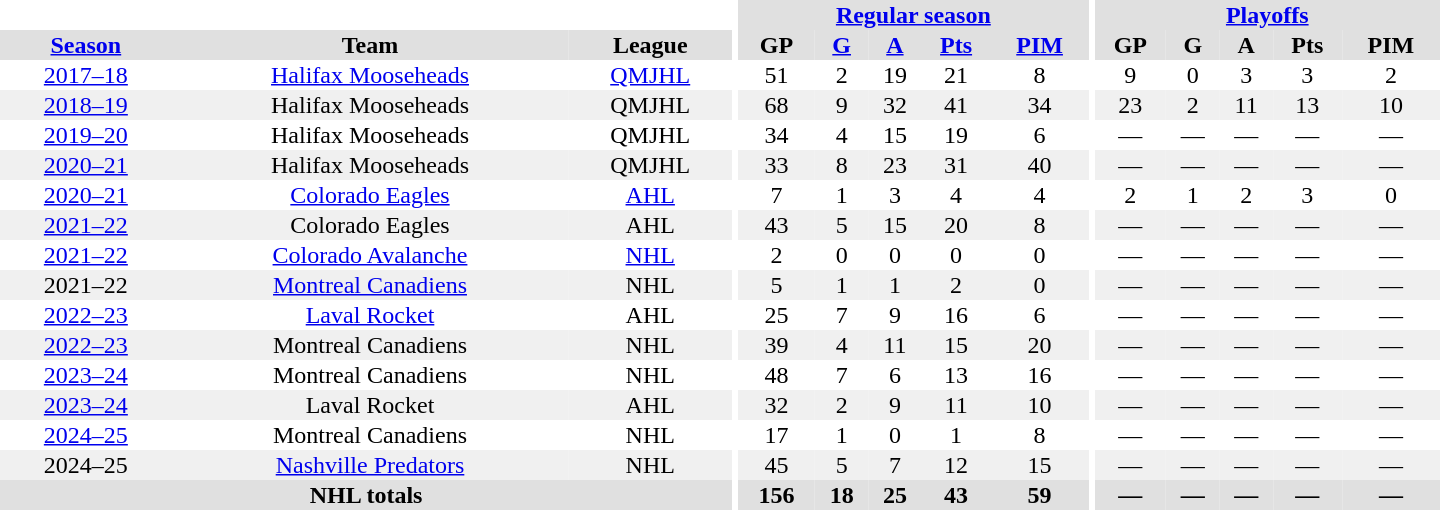<table border="0" cellpadding="1" cellspacing="0" style="text-align:center; width:60em;">
<tr bgcolor="#e0e0e0">
<th colspan="3" bgcolor="#ffffff"></th>
<th rowspan="99" bgcolor="#ffffff"></th>
<th colspan="5"><a href='#'>Regular season</a></th>
<th rowspan="99" bgcolor="#ffffff"></th>
<th colspan="5"><a href='#'>Playoffs</a></th>
</tr>
<tr bgcolor="#e0e0e0">
<th><a href='#'>Season</a></th>
<th>Team</th>
<th>League</th>
<th>GP</th>
<th><a href='#'>G</a></th>
<th><a href='#'>A</a></th>
<th><a href='#'>Pts</a></th>
<th><a href='#'>PIM</a></th>
<th>GP</th>
<th>G</th>
<th>A</th>
<th>Pts</th>
<th>PIM</th>
</tr>
<tr>
<td><a href='#'>2017–18</a></td>
<td><a href='#'>Halifax Mooseheads</a></td>
<td><a href='#'>QMJHL</a></td>
<td>51</td>
<td>2</td>
<td>19</td>
<td>21</td>
<td>8</td>
<td>9</td>
<td>0</td>
<td>3</td>
<td>3</td>
<td>2</td>
</tr>
<tr bgcolor="#f0f0f0">
<td><a href='#'>2018–19</a></td>
<td>Halifax Mooseheads</td>
<td>QMJHL</td>
<td>68</td>
<td>9</td>
<td>32</td>
<td>41</td>
<td>34</td>
<td>23</td>
<td>2</td>
<td>11</td>
<td>13</td>
<td>10</td>
</tr>
<tr>
<td><a href='#'>2019–20</a></td>
<td>Halifax Mooseheads</td>
<td>QMJHL</td>
<td>34</td>
<td>4</td>
<td>15</td>
<td>19</td>
<td>6</td>
<td>—</td>
<td>—</td>
<td>—</td>
<td>—</td>
<td>—</td>
</tr>
<tr bgcolor="#f0f0f0">
<td><a href='#'>2020–21</a></td>
<td>Halifax Mooseheads</td>
<td>QMJHL</td>
<td>33</td>
<td>8</td>
<td>23</td>
<td>31</td>
<td>40</td>
<td>—</td>
<td>—</td>
<td>—</td>
<td>—</td>
<td>—</td>
</tr>
<tr>
<td><a href='#'>2020–21</a></td>
<td><a href='#'>Colorado Eagles</a></td>
<td><a href='#'>AHL</a></td>
<td>7</td>
<td>1</td>
<td>3</td>
<td>4</td>
<td>4</td>
<td>2</td>
<td>1</td>
<td>2</td>
<td>3</td>
<td>0</td>
</tr>
<tr bgcolor="#f0f0f0">
<td><a href='#'>2021–22</a></td>
<td>Colorado Eagles</td>
<td>AHL</td>
<td>43</td>
<td>5</td>
<td>15</td>
<td>20</td>
<td>8</td>
<td>—</td>
<td>—</td>
<td>—</td>
<td>—</td>
<td>—</td>
</tr>
<tr>
<td><a href='#'>2021–22</a></td>
<td><a href='#'>Colorado Avalanche</a></td>
<td><a href='#'>NHL</a></td>
<td>2</td>
<td>0</td>
<td>0</td>
<td>0</td>
<td>0</td>
<td>—</td>
<td>—</td>
<td>—</td>
<td>—</td>
<td>—</td>
</tr>
<tr bgcolor="#f0f0f0">
<td>2021–22</td>
<td><a href='#'>Montreal Canadiens</a></td>
<td>NHL</td>
<td>5</td>
<td>1</td>
<td>1</td>
<td>2</td>
<td>0</td>
<td>—</td>
<td>—</td>
<td>—</td>
<td>—</td>
<td>—</td>
</tr>
<tr>
<td><a href='#'>2022–23</a></td>
<td><a href='#'>Laval Rocket</a></td>
<td>AHL</td>
<td>25</td>
<td>7</td>
<td>9</td>
<td>16</td>
<td>6</td>
<td>—</td>
<td>—</td>
<td>—</td>
<td>—</td>
<td>—</td>
</tr>
<tr bgcolor="#f0f0f0">
<td><a href='#'>2022–23</a></td>
<td>Montreal Canadiens</td>
<td>NHL</td>
<td>39</td>
<td>4</td>
<td>11</td>
<td>15</td>
<td>20</td>
<td>—</td>
<td>—</td>
<td>—</td>
<td>—</td>
<td>—</td>
</tr>
<tr>
<td><a href='#'>2023–24</a></td>
<td>Montreal Canadiens</td>
<td>NHL</td>
<td>48</td>
<td>7</td>
<td>6</td>
<td>13</td>
<td>16</td>
<td>—</td>
<td>—</td>
<td>—</td>
<td>—</td>
<td>—</td>
</tr>
<tr bgcolor="#f0f0f0">
<td><a href='#'>2023–24</a></td>
<td>Laval Rocket</td>
<td>AHL</td>
<td>32</td>
<td>2</td>
<td>9</td>
<td>11</td>
<td>10</td>
<td>—</td>
<td>—</td>
<td>—</td>
<td>—</td>
<td>—</td>
</tr>
<tr>
<td><a href='#'>2024–25</a></td>
<td>Montreal Canadiens</td>
<td>NHL</td>
<td>17</td>
<td>1</td>
<td>0</td>
<td>1</td>
<td>8</td>
<td>—</td>
<td>—</td>
<td>—</td>
<td>—</td>
<td>—</td>
</tr>
<tr bgcolor="#f0f0f0">
<td>2024–25</td>
<td><a href='#'>Nashville Predators</a></td>
<td>NHL</td>
<td>45</td>
<td>5</td>
<td>7</td>
<td>12</td>
<td>15</td>
<td>—</td>
<td>—</td>
<td>—</td>
<td>—</td>
<td>—</td>
</tr>
<tr bgcolor="#e0e0e0">
<th colspan="3">NHL totals</th>
<th>156</th>
<th>18</th>
<th>25</th>
<th>43</th>
<th>59</th>
<th>—</th>
<th>—</th>
<th>—</th>
<th>—</th>
<th>—</th>
</tr>
</table>
